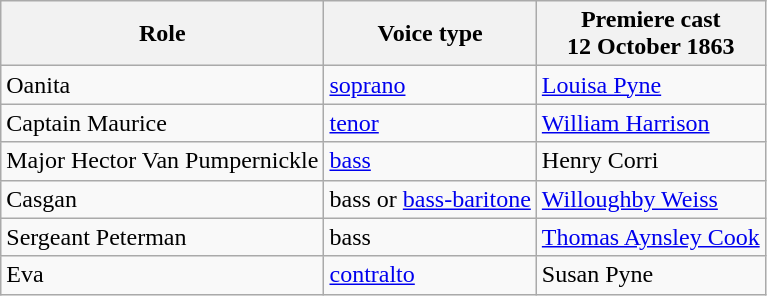<table class="wikitable">
<tr>
<th>Role</th>
<th>Voice type</th>
<th>Premiere cast<br>12 October 1863</th>
</tr>
<tr>
<td>Oanita</td>
<td><a href='#'>soprano</a></td>
<td><a href='#'>Louisa Pyne</a></td>
</tr>
<tr>
<td>Captain Maurice</td>
<td><a href='#'>tenor</a></td>
<td><a href='#'>William Harrison</a></td>
</tr>
<tr>
<td>Major Hector Van Pumpernickle</td>
<td><a href='#'>bass</a></td>
<td>Henry Corri</td>
</tr>
<tr>
<td>Casgan</td>
<td>bass or <a href='#'>bass-baritone</a></td>
<td><a href='#'>Willoughby Weiss</a></td>
</tr>
<tr>
<td>Sergeant Peterman</td>
<td>bass</td>
<td><a href='#'>Thomas Aynsley Cook</a></td>
</tr>
<tr>
<td>Eva</td>
<td><a href='#'>contralto</a></td>
<td>Susan Pyne</td>
</tr>
</table>
